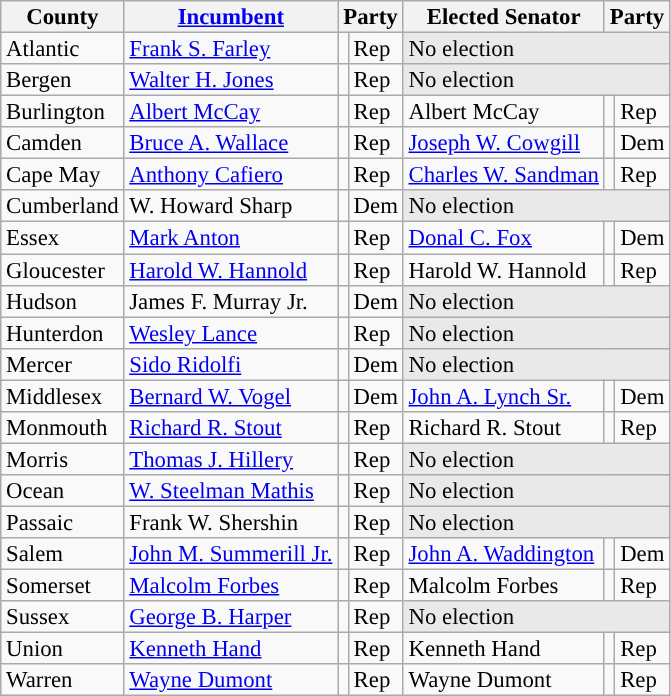<table class="sortable wikitable" style="font-size:95%;line-height:14px;">
<tr>
<th>County</th>
<th class="unsortable"><a href='#'>Incumbent</a></th>
<th colspan="2">Party</th>
<th>Elected Senator</th>
<th colspan="2">Party</th>
</tr>
<tr>
<td>Atlantic</td>
<td><a href='#'>Frank S. Farley</a></td>
<td style="background:"></td>
<td>Rep</td>
<td colspan="3"  style="background:#E9E9E9;">No election</td>
</tr>
<tr>
<td>Bergen</td>
<td><a href='#'>Walter H. Jones</a></td>
<td style="background:"></td>
<td>Rep</td>
<td colspan="3"  style="background:#E9E9E9;">No election</td>
</tr>
<tr>
<td>Burlington</td>
<td><a href='#'>Albert McCay</a></td>
<td style="background:"></td>
<td>Rep</td>
<td>Albert McCay</td>
<td style="background:"></td>
<td>Rep</td>
</tr>
<tr>
<td>Camden</td>
<td><a href='#'>Bruce A. Wallace</a></td>
<td style="background:"></td>
<td>Rep</td>
<td><a href='#'>Joseph W. Cowgill</a></td>
<td style="background:"></td>
<td>Dem</td>
</tr>
<tr>
<td>Cape May</td>
<td><a href='#'>Anthony Cafiero</a></td>
<td style="background:"></td>
<td>Rep</td>
<td><a href='#'>Charles W. Sandman</a></td>
<td style="background:"></td>
<td>Rep</td>
</tr>
<tr>
<td>Cumberland</td>
<td>W. Howard Sharp</td>
<td style="background:"></td>
<td>Dem</td>
<td colspan="3"  style="background:#E9E9E9;">No election</td>
</tr>
<tr>
<td>Essex</td>
<td><a href='#'>Mark Anton</a></td>
<td style="background:"></td>
<td>Rep</td>
<td><a href='#'>Donal C. Fox</a></td>
<td style="background:"></td>
<td>Dem</td>
</tr>
<tr>
<td>Gloucester</td>
<td><a href='#'>Harold W. Hannold</a></td>
<td style="background:"></td>
<td>Rep</td>
<td>Harold W. Hannold</td>
<td style="background:"></td>
<td>Rep</td>
</tr>
<tr>
<td>Hudson</td>
<td>James F. Murray Jr.</td>
<td style="background:"></td>
<td>Dem</td>
<td colspan="3"  style="background:#E9E9E9;">No election</td>
</tr>
<tr>
<td>Hunterdon</td>
<td><a href='#'>Wesley Lance</a></td>
<td style="background:"></td>
<td>Rep</td>
<td colspan="3"  style="background:#E9E9E9;">No election</td>
</tr>
<tr>
<td>Mercer</td>
<td><a href='#'>Sido Ridolfi</a></td>
<td style="background:"></td>
<td>Dem</td>
<td colspan="3"  style="background:#E9E9E9;">No election</td>
</tr>
<tr>
<td>Middlesex</td>
<td><a href='#'>Bernard W. Vogel</a></td>
<td style="background:"></td>
<td>Dem</td>
<td><a href='#'>John A. Lynch Sr.</a></td>
<td style="background:"></td>
<td>Dem</td>
</tr>
<tr>
<td>Monmouth</td>
<td><a href='#'>Richard R. Stout</a></td>
<td style="background:"></td>
<td>Rep</td>
<td>Richard R. Stout</td>
<td style="background:"></td>
<td>Rep</td>
</tr>
<tr>
<td>Morris</td>
<td><a href='#'>Thomas J. Hillery</a></td>
<td style="background:"></td>
<td>Rep</td>
<td colspan="3"  style="background:#E9E9E9;">No election</td>
</tr>
<tr>
<td>Ocean</td>
<td><a href='#'>W. Steelman Mathis</a></td>
<td style="background:"></td>
<td>Rep</td>
<td colspan="3"  style="background:#E9E9E9;">No election</td>
</tr>
<tr>
<td>Passaic</td>
<td>Frank W. Shershin</td>
<td style="background:"></td>
<td>Rep</td>
<td colspan="3"  style="background:#E9E9E9;">No election</td>
</tr>
<tr>
<td>Salem</td>
<td><a href='#'>John M. Summerill Jr.</a></td>
<td style="background:"></td>
<td>Rep</td>
<td><a href='#'>John A. Waddington</a></td>
<td style="background:"></td>
<td>Dem</td>
</tr>
<tr>
<td>Somerset</td>
<td><a href='#'>Malcolm Forbes</a></td>
<td style="background:"></td>
<td>Rep</td>
<td>Malcolm Forbes</td>
<td style="background:"></td>
<td>Rep</td>
</tr>
<tr>
<td>Sussex</td>
<td><a href='#'>George B. Harper</a></td>
<td style="background:"></td>
<td>Rep</td>
<td colspan="3"  style="background:#E9E9E9;">No election</td>
</tr>
<tr>
<td>Union</td>
<td><a href='#'>Kenneth Hand</a></td>
<td style="background:"></td>
<td>Rep</td>
<td>Kenneth Hand</td>
<td style="background:"></td>
<td>Rep</td>
</tr>
<tr>
<td>Warren</td>
<td><a href='#'>Wayne Dumont</a></td>
<td style="background:"></td>
<td>Rep</td>
<td>Wayne Dumont</td>
<td style="background:"></td>
<td>Rep</td>
</tr>
</table>
